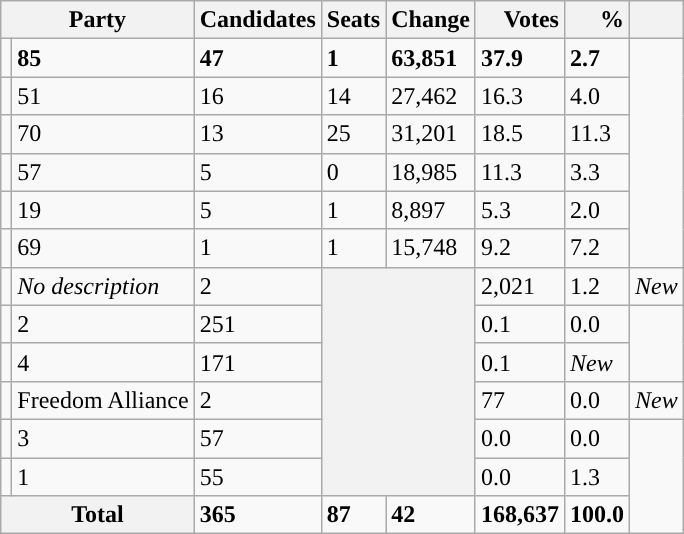<table class="wikitable">
<tr>
<th colspan="2">Party</th>
<th style="text-align:right;">Candidates</th>
<th style="text-align:right;">Seats</th>
<th style="text-align:right;">Change</th>
<th style="text-align:right;">Votes</th>
<th style="text-align:right;">%</th>
<th style="text-align:right;"></th>
</tr>
<tr>
<td></td>
<td><strong>85</strong></td>
<td><strong>47</strong></td>
<td><strong>1</strong></td>
<td><strong>63,851</strong></td>
<td><strong>37.9</strong></td>
<td><strong>2.7</strong></td>
</tr>
<tr>
<td></td>
<td>51</td>
<td>16</td>
<td>14</td>
<td>27,462</td>
<td>16.3</td>
<td>4.0</td>
</tr>
<tr>
<td></td>
<td>70</td>
<td>13</td>
<td>25</td>
<td>31,201</td>
<td>18.5</td>
<td>11.3</td>
</tr>
<tr>
<td></td>
<td>57</td>
<td>5</td>
<td>0</td>
<td>18,985</td>
<td>11.3</td>
<td>3.3</td>
</tr>
<tr>
<td></td>
<td>19</td>
<td>5</td>
<td>1</td>
<td>8,897</td>
<td>5.3</td>
<td>2.0</td>
</tr>
<tr>
<td></td>
<td>69</td>
<td>1</td>
<td>1</td>
<td>15,748</td>
<td>9.2</td>
<td>7.2</td>
</tr>
<tr>
<td></td>
<td><em>No description</em></td>
<td>2</td>
<th rowspan = "6" colspan = "2"></th>
<td>2,021</td>
<td>1.2</td>
<td><em>New</em></td>
</tr>
<tr>
<td></td>
<td>2</td>
<td>251</td>
<td>0.1</td>
<td>0.0</td>
</tr>
<tr>
<td></td>
<td>4</td>
<td>171</td>
<td>0.1</td>
<td><em>New</em></td>
</tr>
<tr>
<td></td>
<td>Freedom Alliance</td>
<td>2</td>
<td>77</td>
<td>0.0</td>
<td><em>New</em></td>
</tr>
<tr>
<td></td>
<td>3</td>
<td>57</td>
<td>0.0</td>
<td>0.0</td>
</tr>
<tr>
<td></td>
<td>1</td>
<td>55</td>
<td>0.0</td>
<td>1.3</td>
</tr>
<tr>
<th colspan=2>Total</th>
<td><strong>365</strong></td>
<td><strong>87</strong></td>
<td><strong>42</strong></td>
<td><strong>168,637</strong></td>
<td><strong>100.0</strong></td>
</tr>
</table>
